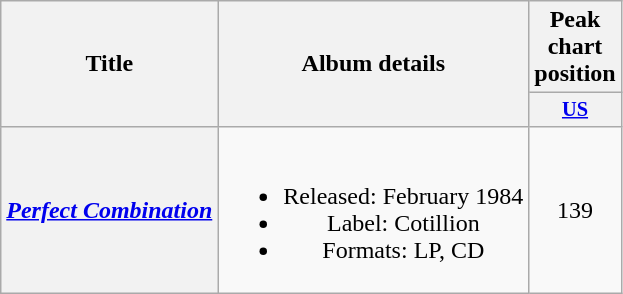<table class="wikitable plainrowheaders" style="text-align:center">
<tr>
<th scope="col" rowspan="2">Title</th>
<th scope="col" rowspan="2">Album details</th>
<th scope="col">Peak chart position</th>
</tr>
<tr>
<th scope="col" style="width:3em;font-size:85%"><a href='#'>US</a><br></th>
</tr>
<tr>
<th scope="row"><em><a href='#'>Perfect Combination</a></em> </th>
<td><br><ul><li>Released: February 1984</li><li>Label: Cotillion</li><li>Formats: LP, CD</li></ul></td>
<td>139</td>
</tr>
</table>
